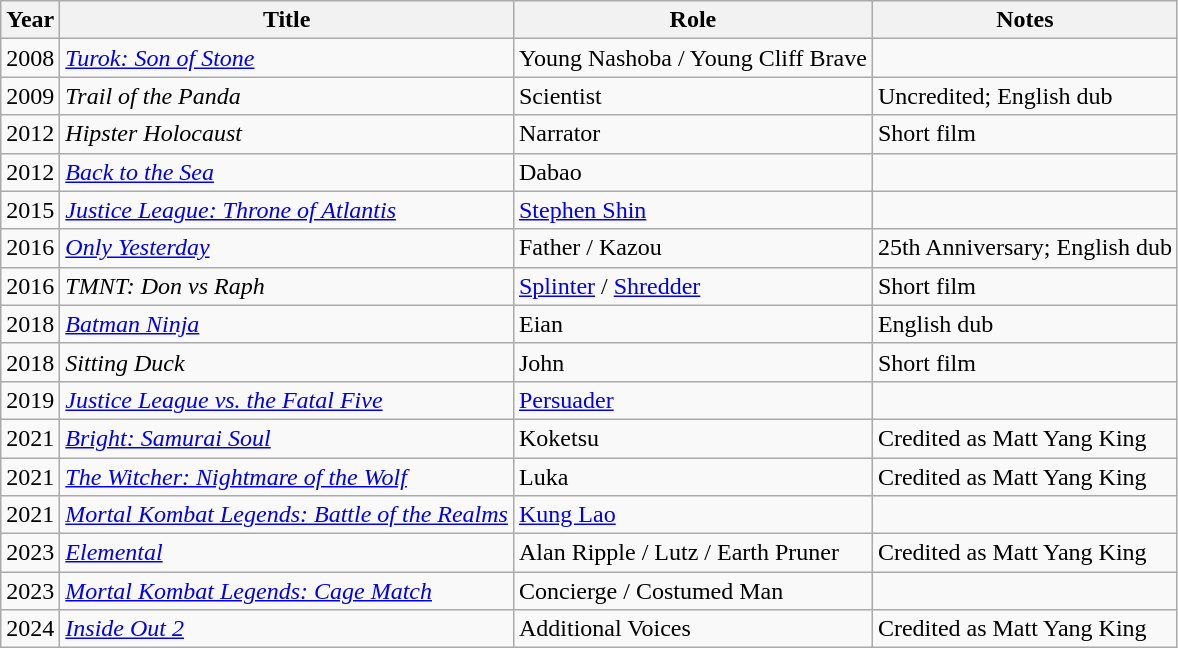<table class="wikitable sortable">
<tr>
<th>Year</th>
<th>Title</th>
<th>Role</th>
<th>Notes</th>
</tr>
<tr>
<td>2008</td>
<td><em><a href='#'>Turok: Son of Stone</a></em></td>
<td>Young Nashoba / Young Cliff Brave</td>
<td></td>
</tr>
<tr>
<td>2009</td>
<td><em>Trail of the Panda</em></td>
<td>Scientist</td>
<td>Uncredited; English dub</td>
</tr>
<tr>
<td>2012</td>
<td><em>Hipster Holocaust</em></td>
<td>Narrator</td>
<td>Short film</td>
</tr>
<tr>
<td>2012</td>
<td><em><a href='#'>Back to the Sea</a></em></td>
<td>Dabao</td>
<td></td>
</tr>
<tr>
<td>2015</td>
<td><em><a href='#'>Justice League: Throne of Atlantis</a></em></td>
<td><a href='#'>Stephen Shin</a></td>
<td></td>
</tr>
<tr>
<td>2016</td>
<td><a href='#'><em>Only Yesterday</em></a></td>
<td>Father / Kazou</td>
<td>25th Anniversary; English dub</td>
</tr>
<tr>
<td>2016</td>
<td><em>TMNT: Don vs Raph</em></td>
<td><a href='#'>Splinter</a> / <a href='#'>Shredder</a></td>
<td>Short film</td>
</tr>
<tr>
<td>2018</td>
<td><em><a href='#'>Batman Ninja</a></em></td>
<td>Eian</td>
<td>English dub</td>
</tr>
<tr>
<td>2018</td>
<td><em>Sitting Duck</em></td>
<td>John</td>
<td>Short film</td>
</tr>
<tr>
<td>2019</td>
<td><em><a href='#'>Justice League vs. the Fatal Five</a></em></td>
<td><a href='#'>Persuader</a></td>
<td></td>
</tr>
<tr>
<td>2021</td>
<td><em><a href='#'>Bright: Samurai Soul</a></em></td>
<td>Koketsu</td>
<td>Credited as Matt Yang King</td>
</tr>
<tr>
<td>2021</td>
<td><em><a href='#'>The Witcher: Nightmare of the Wolf</a></em></td>
<td>Luka</td>
<td>Credited as Matt Yang King</td>
</tr>
<tr>
<td>2021</td>
<td><em><a href='#'>Mortal Kombat Legends: Battle of the Realms</a></em></td>
<td><a href='#'>Kung Lao</a></td>
<td></td>
</tr>
<tr>
<td>2023</td>
<td><em><a href='#'>Elemental</a></em></td>
<td>Alan Ripple / Lutz / Earth Pruner</td>
<td>Credited as Matt Yang King</td>
</tr>
<tr>
<td>2023</td>
<td><em><a href='#'>Mortal Kombat Legends: Cage Match</a></em></td>
<td>Concierge / Costumed Man</td>
<td></td>
</tr>
<tr>
<td>2024</td>
<td><a href='#'><em>Inside Out 2</em></a></td>
<td>Additional Voices</td>
<td>Credited as Matt Yang King</td>
</tr>
</table>
